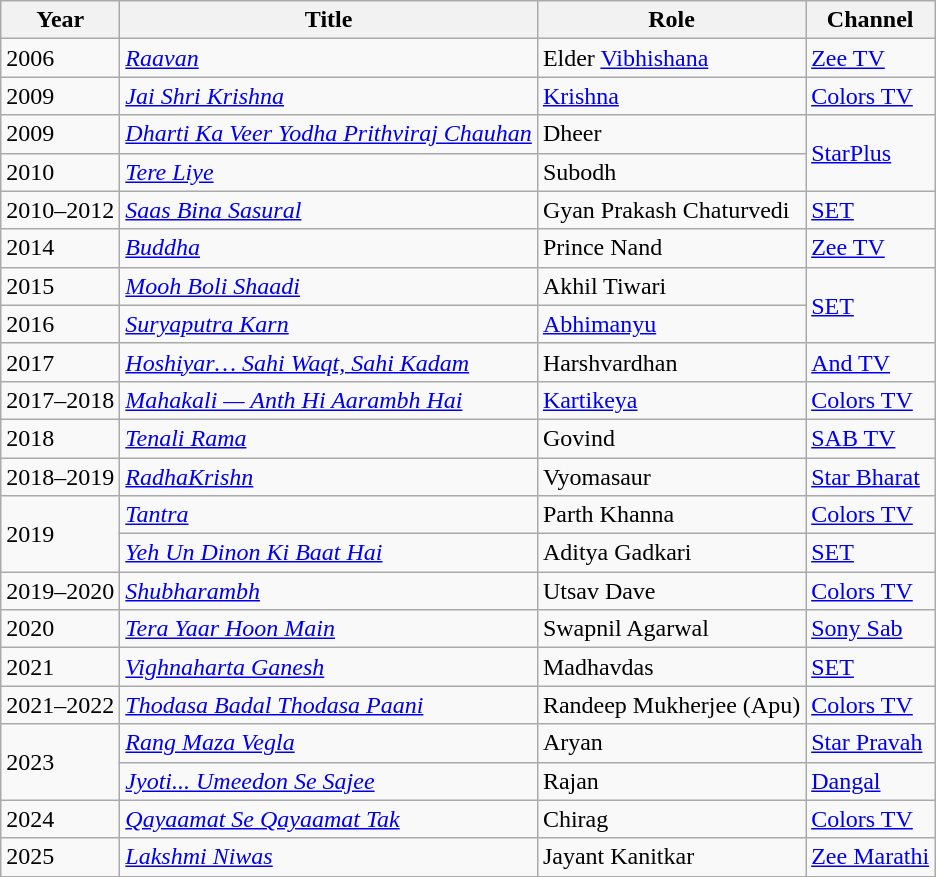<table class="wikitable sortable">
<tr>
<th>Year</th>
<th>Title</th>
<th>Role</th>
<th>Channel</th>
</tr>
<tr>
<td>2006</td>
<td><em><a href='#'>Raavan</a></em></td>
<td>Elder <a href='#'>Vibhishana</a></td>
<td><a href='#'>Zee TV</a></td>
</tr>
<tr>
<td>2009</td>
<td><em><a href='#'>Jai Shri Krishna</a></em></td>
<td><a href='#'>Krishna</a></td>
<td><a href='#'>Colors TV</a></td>
</tr>
<tr>
<td>2009</td>
<td><em><a href='#'>Dharti Ka Veer Yodha Prithviraj Chauhan</a></em></td>
<td>Dheer</td>
<td rowspan="2"><a href='#'>StarPlus</a></td>
</tr>
<tr>
<td>2010</td>
<td><em><a href='#'>Tere Liye</a></em></td>
<td>Subodh</td>
</tr>
<tr>
<td>2010–2012</td>
<td><em><a href='#'>Saas Bina Sasural</a></em></td>
<td>Gyan Prakash Chaturvedi</td>
<td><a href='#'>SET</a></td>
</tr>
<tr>
<td>2014</td>
<td><em><a href='#'>Buddha</a></em></td>
<td>Prince Nand</td>
<td><a href='#'>Zee TV</a></td>
</tr>
<tr>
<td>2015</td>
<td><em><a href='#'>Mooh Boli Shaadi</a></em></td>
<td>Akhil Tiwari</td>
<td rowspan="2"><a href='#'>SET</a></td>
</tr>
<tr>
<td>2016</td>
<td><em><a href='#'>Suryaputra Karn</a></em></td>
<td><a href='#'>Abhimanyu</a></td>
</tr>
<tr>
<td>2017</td>
<td><em><a href='#'>Hoshiyar… Sahi Waqt, Sahi Kadam</a></em></td>
<td>Harshvardhan</td>
<td><a href='#'>And TV</a></td>
</tr>
<tr>
<td>2017–2018</td>
<td><em><a href='#'>Mahakali — Anth Hi Aarambh Hai</a></em></td>
<td><a href='#'>Kartikeya</a></td>
<td><a href='#'>Colors TV</a></td>
</tr>
<tr>
<td>2018</td>
<td><em><a href='#'>Tenali Rama</a></em></td>
<td>Govind</td>
<td><a href='#'>SAB TV</a></td>
</tr>
<tr>
<td>2018–2019</td>
<td><em><a href='#'>RadhaKrishn</a></em></td>
<td>Vyomasaur</td>
<td><a href='#'>Star Bharat</a></td>
</tr>
<tr>
<td rowspan="2">2019</td>
<td><em><a href='#'>Tantra</a></em></td>
<td>Parth Khanna</td>
<td><a href='#'>Colors TV</a></td>
</tr>
<tr>
<td><em><a href='#'>Yeh Un Dinon Ki Baat Hai</a></em></td>
<td>Aditya Gadkari</td>
<td><a href='#'>SET</a></td>
</tr>
<tr>
<td>2019–2020</td>
<td><em><a href='#'>Shubharambh</a></em></td>
<td>Utsav Dave</td>
<td><a href='#'>Colors TV</a></td>
</tr>
<tr>
<td>2020</td>
<td><em><a href='#'>Tera Yaar Hoon Main</a></em></td>
<td>Swapnil Agarwal</td>
<td><a href='#'>Sony Sab</a></td>
</tr>
<tr>
<td>2021</td>
<td><em><a href='#'>Vighnaharta Ganesh</a></em></td>
<td>Madhavdas</td>
<td><a href='#'>SET</a></td>
</tr>
<tr>
<td>2021–2022</td>
<td><em><a href='#'>Thodasa Badal Thodasa Paani</a></em></td>
<td>Randeep Mukherjee (Apu)</td>
<td><a href='#'>Colors TV</a></td>
</tr>
<tr>
<td rowspan="2">2023</td>
<td><em><a href='#'>Rang Maza Vegla</a></em></td>
<td>Aryan</td>
<td><a href='#'>Star Pravah</a></td>
</tr>
<tr>
<td><em><a href='#'>Jyoti... Umeedon Se Sajee</a></em></td>
<td>Rajan</td>
<td><a href='#'>Dangal</a></td>
</tr>
<tr>
<td>2024</td>
<td><em><a href='#'>Qayaamat Se Qayaamat Tak</a></em></td>
<td>Chirag</td>
<td><a href='#'>Colors TV</a></td>
</tr>
<tr>
<td>2025</td>
<td><em><a href='#'>Lakshmi Niwas</a></em></td>
<td>Jayant Kanitkar</td>
<td><a href='#'>Zee Marathi</a></td>
</tr>
</table>
